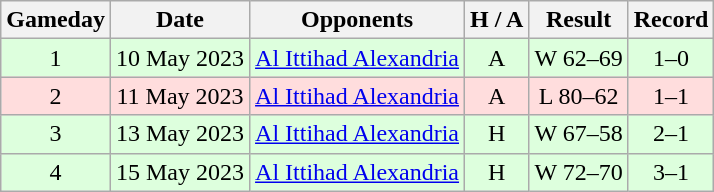<table class="wikitable" style="text-align:center">
<tr>
<th>Gameday</th>
<th>Date</th>
<th>Opponents</th>
<th>H / A</th>
<th>Result</th>
<th>Record</th>
</tr>
<tr bgcolor="#dfd">
<td>1</td>
<td>10 May 2023</td>
<td><a href='#'>Al Ittihad Alexandria</a></td>
<td>A</td>
<td>W 62–69</td>
<td>1–0</td>
</tr>
<tr bgcolor="#fdd">
<td>2</td>
<td>11 May 2023</td>
<td><a href='#'>Al Ittihad Alexandria</a></td>
<td>A</td>
<td>L 80–62</td>
<td>1–1</td>
</tr>
<tr bgcolor="#dfd">
<td>3</td>
<td>13 May 2023</td>
<td><a href='#'>Al Ittihad Alexandria</a></td>
<td>H</td>
<td>W 67–58</td>
<td>2–1</td>
</tr>
<tr bgcolor="#dfd">
<td>4</td>
<td>15 May 2023</td>
<td><a href='#'>Al Ittihad Alexandria</a></td>
<td>H</td>
<td>W 72–70</td>
<td>3–1</td>
</tr>
</table>
